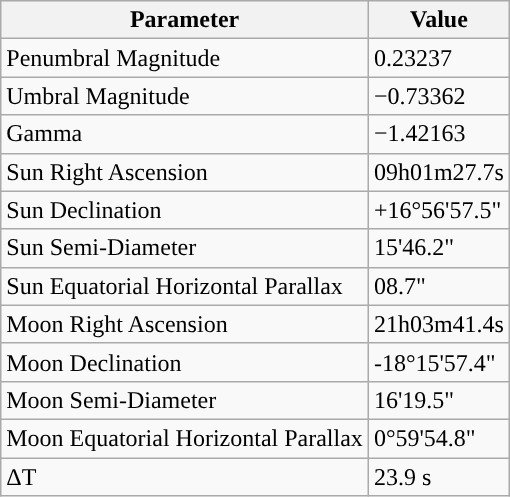<table class="wikitable">
<tr>
<th>Parameter</th>
<th>Value</th>
</tr>
<tr>
<td>Penumbral Magnitude</td>
<td>0.23237</td>
</tr>
<tr>
<td>Umbral Magnitude</td>
<td>−0.73362</td>
</tr>
<tr>
<td>Gamma</td>
<td>−1.42163</td>
</tr>
<tr>
<td>Sun Right Ascension</td>
<td>09h01m27.7s</td>
</tr>
<tr>
<td>Sun Declination</td>
<td>+16°56'57.5"</td>
</tr>
<tr>
<td>Sun Semi-Diameter</td>
<td>15'46.2"</td>
</tr>
<tr>
<td>Sun Equatorial Horizontal Parallax</td>
<td>08.7"</td>
</tr>
<tr>
<td>Moon Right Ascension</td>
<td>21h03m41.4s</td>
</tr>
<tr>
<td>Moon Declination</td>
<td>-18°15'57.4"</td>
</tr>
<tr>
<td>Moon Semi-Diameter</td>
<td>16'19.5"</td>
</tr>
<tr>
<td>Moon Equatorial Horizontal Parallax</td>
<td>0°59'54.8"</td>
</tr>
<tr>
<td>ΔT</td>
<td>23.9 s</td>
</tr>
</table>
